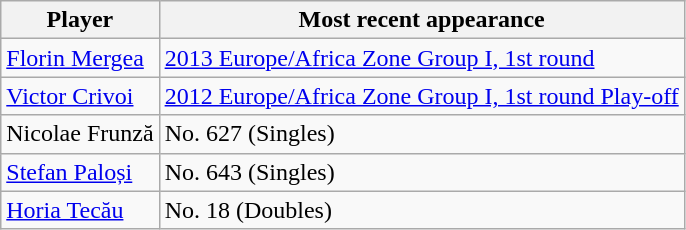<table class="wikitable">
<tr>
<th>Player</th>
<th>Most recent appearance</th>
</tr>
<tr>
<td><a href='#'>Florin Mergea</a></td>
<td><a href='#'>2013 Europe/Africa Zone Group I, 1st round</a></td>
</tr>
<tr>
<td><a href='#'>Victor Crivoi</a></td>
<td><a href='#'>2012 Europe/Africa Zone Group I, 1st round Play-off</a></td>
</tr>
<tr>
<td>Nicolae Frunză</td>
<td>No. 627 (Singles)</td>
</tr>
<tr>
<td><a href='#'>Stefan Paloși</a></td>
<td>No. 643 (Singles)</td>
</tr>
<tr>
<td><a href='#'>Horia Tecău</a></td>
<td>No. 18 (Doubles)</td>
</tr>
</table>
